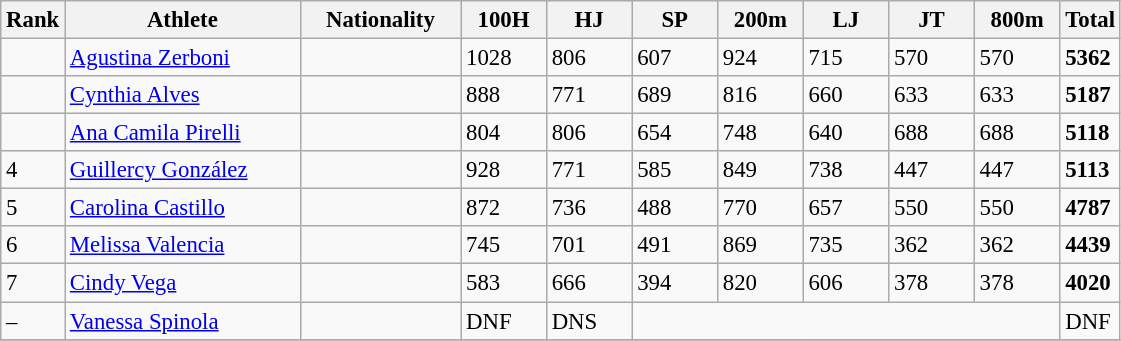<table class="wikitable" style="font-size:95%" style="width:35em;" style="text-align:center">
<tr>
<th>Rank</th>
<th width=150>Athlete</th>
<th width=100>Nationality</th>
<th width=50>100H</th>
<th width=50>HJ</th>
<th width=50>SP</th>
<th width=50>200m</th>
<th width=50>LJ</th>
<th width=50>JT</th>
<th width=50>800m</th>
<th>Total</th>
</tr>
<tr>
<td></td>
<td align=left><a href='#'>Agustina Zerboni</a></td>
<td align=left></td>
<td>1028</td>
<td>806</td>
<td>607</td>
<td>924</td>
<td>715</td>
<td>570</td>
<td>570</td>
<td><strong>5362</strong></td>
</tr>
<tr>
<td></td>
<td align=left><a href='#'>Cynthia Alves</a></td>
<td align=left></td>
<td>888</td>
<td>771</td>
<td>689</td>
<td>816</td>
<td>660</td>
<td>633</td>
<td>633</td>
<td><strong>5187</strong></td>
</tr>
<tr>
<td></td>
<td align=left><a href='#'>Ana Camila Pirelli</a></td>
<td align=left></td>
<td>804</td>
<td>806</td>
<td>654</td>
<td>748</td>
<td>640</td>
<td>688</td>
<td>688</td>
<td><strong>5118</strong></td>
</tr>
<tr>
<td>4</td>
<td align=left><a href='#'>Guillercy González</a></td>
<td align=left></td>
<td>928</td>
<td>771</td>
<td>585</td>
<td>849</td>
<td>738</td>
<td>447</td>
<td>447</td>
<td><strong>5113</strong></td>
</tr>
<tr>
<td>5</td>
<td align=left><a href='#'>Carolina Castillo</a></td>
<td align=left></td>
<td>872</td>
<td>736</td>
<td>488</td>
<td>770</td>
<td>657</td>
<td>550</td>
<td>550</td>
<td><strong>4787</strong></td>
</tr>
<tr>
<td>6</td>
<td align=left><a href='#'>Melissa Valencia</a></td>
<td align=left></td>
<td>745</td>
<td>701</td>
<td>491</td>
<td>869</td>
<td>735</td>
<td>362</td>
<td>362</td>
<td><strong>4439</strong></td>
</tr>
<tr>
<td>7</td>
<td align=left><a href='#'>Cindy Vega</a></td>
<td align=left></td>
<td>583</td>
<td>666</td>
<td>394</td>
<td>820</td>
<td>606</td>
<td>378</td>
<td>378</td>
<td><strong>4020</strong></td>
</tr>
<tr>
<td>–</td>
<td align=left><a href='#'>Vanessa Spinola</a></td>
<td align=left></td>
<td>DNF</td>
<td>DNS</td>
<td colspan=5></td>
<td>DNF</td>
</tr>
<tr>
</tr>
</table>
